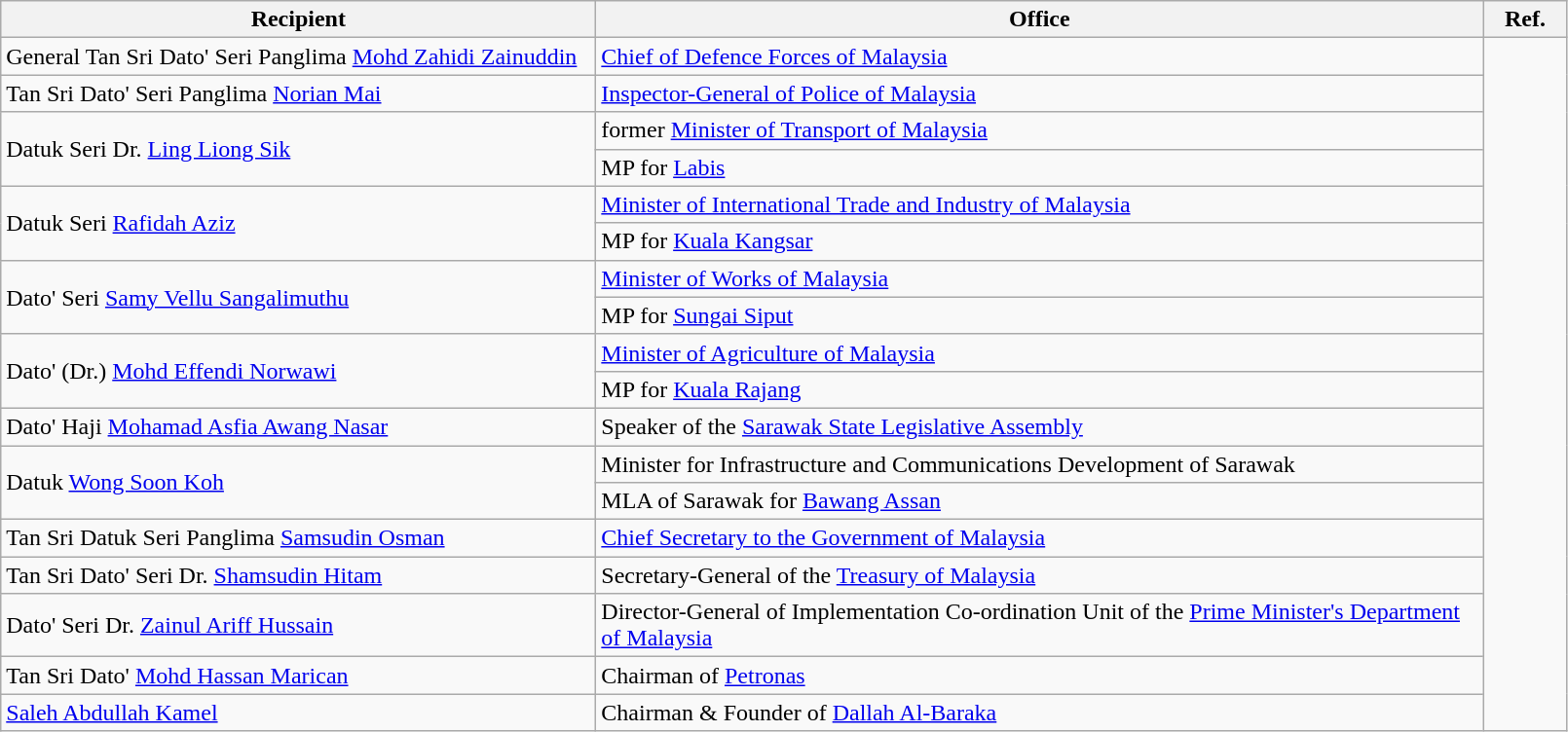<table class="wikitable">
<tr>
<th width=400>Recipient</th>
<th width=600>Office</th>
<th width=50>Ref.</th>
</tr>
<tr>
<td>General Tan Sri Dato' Seri Panglima <a href='#'>Mohd Zahidi Zainuddin</a></td>
<td><a href='#'>Chief of Defence Forces of Malaysia</a></td>
<td rowspan="18" align=center></td>
</tr>
<tr>
<td>Tan Sri Dato' Seri Panglima <a href='#'>Norian Mai</a></td>
<td><a href='#'>Inspector-General of Police of Malaysia</a></td>
</tr>
<tr>
<td rowspan="2">Datuk Seri Dr. <a href='#'>Ling Liong Sik</a></td>
<td>former <a href='#'>Minister of Transport of Malaysia</a></td>
</tr>
<tr>
<td>MP for <a href='#'>Labis</a></td>
</tr>
<tr>
<td rowspan="2">Datuk Seri <a href='#'>Rafidah Aziz</a></td>
<td><a href='#'>Minister of International Trade and Industry of Malaysia</a></td>
</tr>
<tr>
<td>MP for <a href='#'>Kuala Kangsar</a></td>
</tr>
<tr>
<td rowspan="2">Dato' Seri <a href='#'>Samy Vellu Sangalimuthu</a></td>
<td><a href='#'>Minister of Works of Malaysia</a></td>
</tr>
<tr>
<td>MP for <a href='#'>Sungai Siput</a></td>
</tr>
<tr>
<td rowspan="2">Dato' (Dr.) <a href='#'>Mohd Effendi Norwawi</a></td>
<td><a href='#'>Minister of Agriculture of Malaysia</a></td>
</tr>
<tr>
<td>MP for <a href='#'>Kuala Rajang</a></td>
</tr>
<tr>
<td>Dato' Haji <a href='#'>Mohamad Asfia Awang Nasar</a></td>
<td>Speaker of the <a href='#'>Sarawak State Legislative Assembly</a></td>
</tr>
<tr>
<td rowspan="2">Datuk <a href='#'>Wong Soon Koh</a></td>
<td>Minister for Infrastructure and Communications Development of Sarawak</td>
</tr>
<tr>
<td>MLA of Sarawak for <a href='#'>Bawang Assan</a></td>
</tr>
<tr>
<td>Tan Sri Datuk Seri Panglima <a href='#'>Samsudin Osman</a></td>
<td><a href='#'>Chief Secretary to the Government of Malaysia</a></td>
</tr>
<tr>
<td>Tan Sri Dato' Seri Dr. <a href='#'>Shamsudin Hitam</a></td>
<td>Secretary-General of the <a href='#'>Treasury of Malaysia</a></td>
</tr>
<tr>
<td>Dato' Seri Dr. <a href='#'>Zainul Ariff Hussain</a></td>
<td>Director-General of Implementation Co-ordination Unit of the <a href='#'>Prime Minister's Department of Malaysia</a></td>
</tr>
<tr>
<td>Tan Sri Dato' <a href='#'>Mohd Hassan Marican</a></td>
<td>Chairman of <a href='#'>Petronas</a></td>
</tr>
<tr>
<td><a href='#'>Saleh Abdullah Kamel</a></td>
<td>Chairman & Founder of <a href='#'>Dallah Al-Baraka</a></td>
</tr>
</table>
